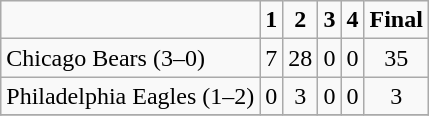<table class="wikitable" 80%>
<tr align="center">
<td></td>
<td><strong>1</strong></td>
<td><strong>2</strong></td>
<td><strong>3</strong></td>
<td><strong>4</strong></td>
<td><strong>Final</strong></td>
</tr>
<tr align="center" bgcolor="">
<td – align="left">Chicago Bears (3–0)</td>
<td>7</td>
<td>28</td>
<td>0</td>
<td>0</td>
<td>35</td>
</tr>
<tr align="center" bgcolor="">
<td – align="left">Philadelphia Eagles (1–2)</td>
<td>0</td>
<td>3</td>
<td>0</td>
<td>0</td>
<td>3</td>
</tr>
<tr align="center" bgcolor="">
</tr>
</table>
